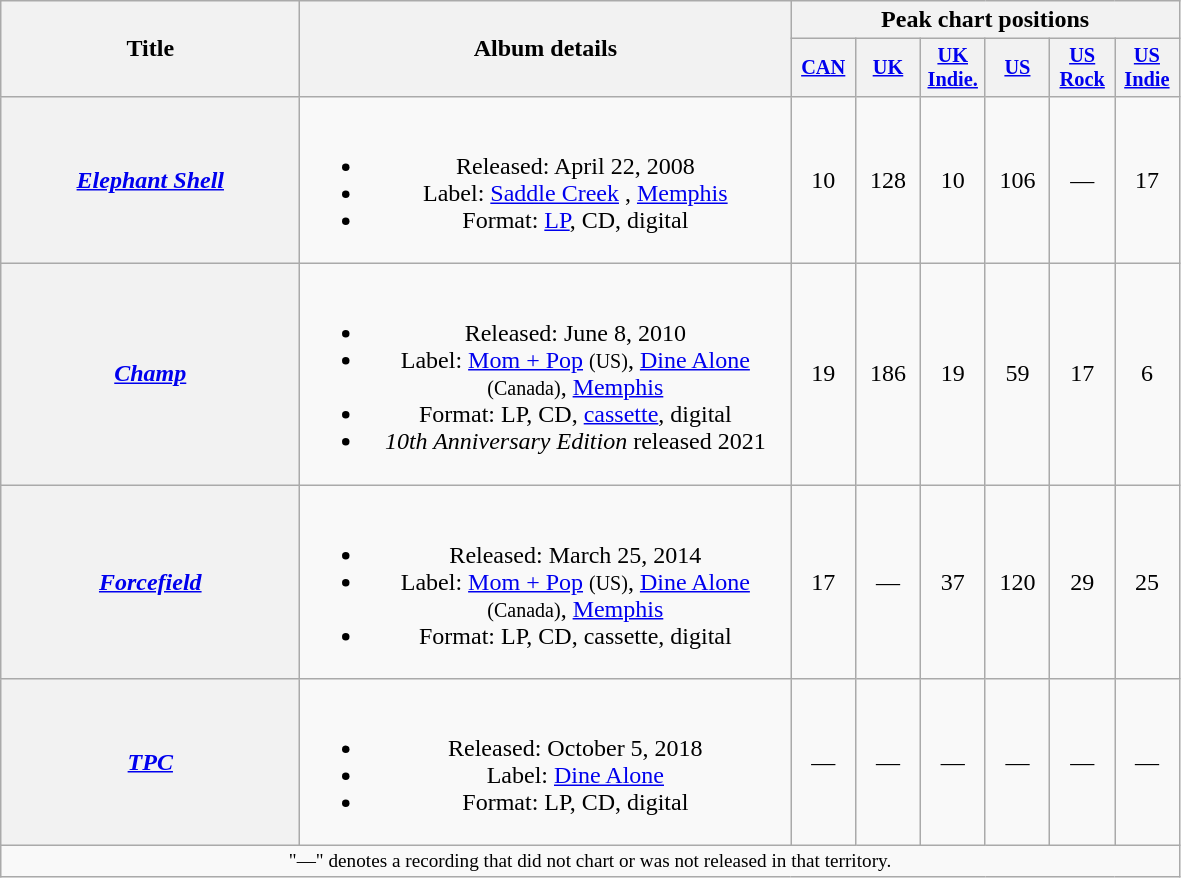<table class="wikitable plainrowheaders" style="text-align:center;">
<tr>
<th scope="col" rowspan="2" style="width:12em;">Title</th>
<th scope="col" rowspan="2" style="width:20em;">Album details</th>
<th scope="col" colspan="6">Peak chart positions</th>
</tr>
<tr>
<th scope="col" style="width:2.7em;font-size:85%;"><a href='#'>CAN</a><br></th>
<th scope="col" style="width:2.7em;font-size:85%;"><a href='#'>UK</a><br></th>
<th scope="col" style="width:2.7em;font-size:85%;"><a href='#'>UK<br>Indie.</a><br></th>
<th scope="col" style="width:2.7em;font-size:85%;"><a href='#'>US</a><br></th>
<th scope="col" style="width:2.7em;font-size:85%;"><a href='#'>US<br>Rock</a><br></th>
<th scope="col" style="width:2.7em;font-size:85%;"><a href='#'>US<br>Indie</a><br></th>
</tr>
<tr>
<th scope="row"><em><a href='#'>Elephant Shell</a></em></th>
<td><br><ul><li>Released: April 22, 2008</li><li>Label: <a href='#'>Saddle Creek</a> , <a href='#'>Memphis</a> </li><li>Format: <a href='#'>LP</a>, CD, digital</li></ul></td>
<td>10</td>
<td>128</td>
<td>10</td>
<td>106</td>
<td>—</td>
<td>17</td>
</tr>
<tr>
<th scope="row"><em><a href='#'>Champ</a></em></th>
<td><br><ul><li>Released: June 8, 2010</li><li>Label: <a href='#'>Mom + Pop</a> <small>(US)</small>, <a href='#'>Dine Alone</a> <small>(Canada)</small>, <a href='#'>Memphis</a> </li><li>Format: LP, CD, <a href='#'>cassette</a>, digital</li><li><em>10th Anniversary Edition</em> released 2021</li></ul></td>
<td>19</td>
<td>186</td>
<td>19</td>
<td>59</td>
<td>17</td>
<td>6</td>
</tr>
<tr>
<th scope="row"><em><a href='#'>Forcefield</a></em></th>
<td><br><ul><li>Released: March 25, 2014</li><li>Label: <a href='#'>Mom + Pop</a> <small>(US)</small>, <a href='#'>Dine Alone</a> <small>(Canada)</small>, <a href='#'>Memphis</a> </li><li>Format: LP, CD, cassette, digital</li></ul></td>
<td>17</td>
<td>—</td>
<td>37</td>
<td>120</td>
<td>29</td>
<td>25</td>
</tr>
<tr>
<th scope="row"><em><a href='#'>TPC</a></em></th>
<td><br><ul><li>Released: October 5, 2018</li><li>Label: <a href='#'>Dine Alone</a></li><li>Format: LP, CD, digital</li></ul></td>
<td>—</td>
<td>—</td>
<td>—</td>
<td>—</td>
<td>—</td>
<td>—</td>
</tr>
<tr>
<td colspan="10" style="font-size:80%">"—" denotes a recording that did not chart or was not released in that territory.</td>
</tr>
</table>
